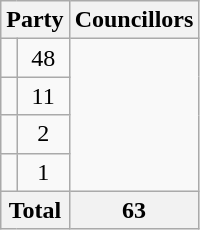<table class="wikitable">
<tr>
<th colspan=2>Party</th>
<th>Councillors</th>
</tr>
<tr>
<td></td>
<td align=center>48</td>
</tr>
<tr>
<td></td>
<td align=center>11</td>
</tr>
<tr>
<td></td>
<td align=center>2</td>
</tr>
<tr>
<td></td>
<td align=center>1</td>
</tr>
<tr>
<th colspan=2>Total</th>
<th align=center>63</th>
</tr>
</table>
